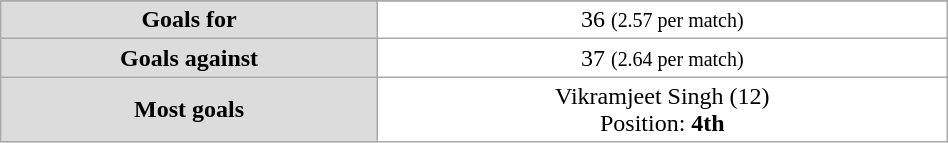<table class="wikitable" style="width:50%;text-align:center">
<tr>
</tr>
<tr>
<td style="background:gainsboro;"><strong>Goals for</strong></td>
<td style="background:white;">36 <small>(2.57 per match)</small></td>
</tr>
<tr>
<td style="background:gainsboro;"><strong>Goals against</strong></td>
<td style="background:white;">37 <small>(2.64 per match)</small></td>
</tr>
<tr>
<td style="background:gainsboro;"><strong>Most goals</strong></td>
<td style="background:white;"> Vikramjeet Singh (12) <br> Position: <strong>4th</strong></td>
</tr>
</table>
